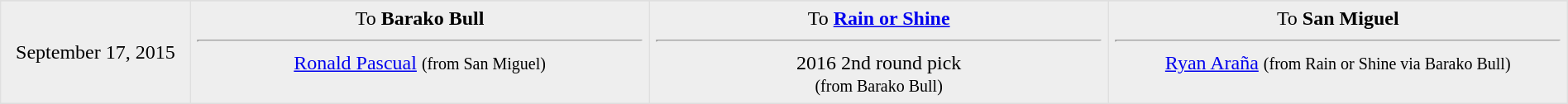<table border=1 style="border-collapse:collapse; text-align: center; width: 100%" bordercolor="#DFDFDF"  cellpadding="5">
<tr>
</tr>
<tr bgcolor="eeeeee">
<td rowspan=2>September 17, 2015</td>
<td style="width:29.3%" valign="top">To <strong>Barako Bull</strong><hr><a href='#'>Ronald Pascual</a> <small>(from San Miguel)</small><br></td>
<td style="width:29.3%" valign="top">To <strong><a href='#'>Rain or Shine</a></strong><hr>2016 2nd round pick<br><small>(from Barako Bull)</small></td>
<td style="width:29.3%" valign="top">To <strong>San Miguel</strong><hr><a href='#'>Ryan Araña</a> <small>(from Rain or Shine via Barako Bull)</small></td>
</tr>
</table>
